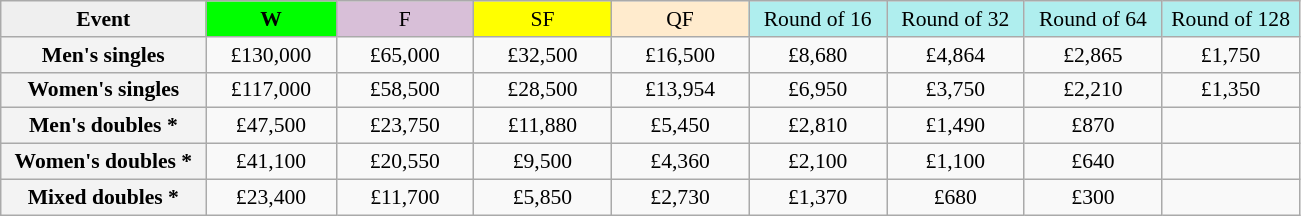<table class=wikitable style=font-size:90%;text-align:center>
<tr>
<td style="width:130px; background:#efefef;"><strong>Event</strong></td>
<td style="width:80px; background:lime;"><strong>W</strong></td>
<td style="width:85px; background:thistle;">F</td>
<td style="width:85px; background:#ff0;">SF</td>
<td style="width:85px; background:#ffebcd;">QF</td>
<td style="width:85px; background:#afeeee;">Round of 16</td>
<td style="width:85px; background:#afeeee;">Round of 32</td>
<td style="width:85px; background:#afeeee;">Round of 64</td>
<td style="width:85px; background:#afeeee;">Round of 128</td>
</tr>
<tr>
<td style="background:#f3f3f3;"><strong>Men's singles</strong></td>
<td>£130,000</td>
<td>£65,000</td>
<td>£32,500</td>
<td>£16,500</td>
<td>£8,680</td>
<td>£4,864</td>
<td>£2,865</td>
<td>£1,750</td>
</tr>
<tr>
<td style="background:#f3f3f3;"><strong>Women's singles</strong></td>
<td>£117,000</td>
<td>£58,500</td>
<td>£28,500</td>
<td>£13,954</td>
<td>£6,950</td>
<td>£3,750</td>
<td>£2,210</td>
<td>£1,350</td>
</tr>
<tr>
<td style="background:#f3f3f3;"><strong>Men's doubles *</strong></td>
<td>£47,500</td>
<td>£23,750</td>
<td>£11,880</td>
<td>£5,450</td>
<td>£2,810</td>
<td>£1,490</td>
<td>£870</td>
<td></td>
</tr>
<tr>
<td style="background:#f3f3f3;"><strong>Women's doubles *</strong></td>
<td>£41,100</td>
<td>£20,550</td>
<td>£9,500</td>
<td>£4,360</td>
<td>£2,100</td>
<td>£1,100</td>
<td>£640</td>
<td></td>
</tr>
<tr>
<td style="background:#f3f3f3;"><strong>Mixed doubles *</strong></td>
<td>£23,400</td>
<td>£11,700</td>
<td>£5,850</td>
<td>£2,730</td>
<td>£1,370</td>
<td>£680</td>
<td>£300</td>
<td></td>
</tr>
</table>
